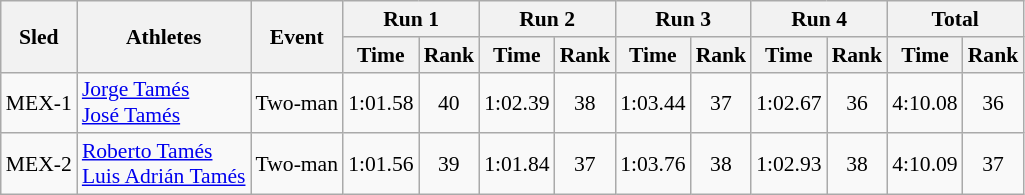<table class="wikitable" border="1" style="font-size:90%">
<tr>
<th rowspan="2">Sled</th>
<th rowspan="2">Athletes</th>
<th rowspan="2">Event</th>
<th colspan="2">Run 1</th>
<th colspan="2">Run 2</th>
<th colspan="2">Run 3</th>
<th colspan="2">Run 4</th>
<th colspan="2">Total</th>
</tr>
<tr>
<th>Time</th>
<th>Rank</th>
<th>Time</th>
<th>Rank</th>
<th>Time</th>
<th>Rank</th>
<th>Time</th>
<th>Rank</th>
<th>Time</th>
<th>Rank</th>
</tr>
<tr>
<td align="center">MEX-1</td>
<td><a href='#'>Jorge Tamés</a><br><a href='#'>José Tamés</a></td>
<td>Two-man</td>
<td align="center">1:01.58</td>
<td align="center">40</td>
<td align="center">1:02.39</td>
<td align="center">38</td>
<td align="center">1:03.44</td>
<td align="center">37</td>
<td align="center">1:02.67</td>
<td align="center">36</td>
<td align="center">4:10.08</td>
<td align="center">36</td>
</tr>
<tr>
<td align="center">MEX-2</td>
<td><a href='#'>Roberto Tamés</a><br><a href='#'>Luis Adrián Tamés</a></td>
<td>Two-man</td>
<td align="center">1:01.56</td>
<td align="center">39</td>
<td align="center">1:01.84</td>
<td align="center">37</td>
<td align="center">1:03.76</td>
<td align="center">38</td>
<td align="center">1:02.93</td>
<td align="center">38</td>
<td align="center">4:10.09</td>
<td align="center">37</td>
</tr>
</table>
